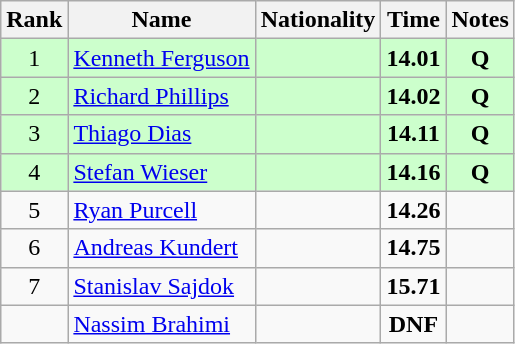<table class="wikitable sortable" style="text-align:center">
<tr>
<th>Rank</th>
<th>Name</th>
<th>Nationality</th>
<th>Time</th>
<th>Notes</th>
</tr>
<tr bgcolor=ccffcc>
<td>1</td>
<td align=left><a href='#'>Kenneth Ferguson</a></td>
<td align=left></td>
<td><strong>14.01</strong></td>
<td><strong>Q</strong></td>
</tr>
<tr bgcolor=ccffcc>
<td>2</td>
<td align=left><a href='#'>Richard Phillips</a></td>
<td align=left></td>
<td><strong>14.02</strong></td>
<td><strong>Q</strong></td>
</tr>
<tr bgcolor=ccffcc>
<td>3</td>
<td align=left><a href='#'>Thiago Dias</a></td>
<td align=left></td>
<td><strong>14.11</strong></td>
<td><strong>Q</strong></td>
</tr>
<tr bgcolor=ccffcc>
<td>4</td>
<td align=left><a href='#'>Stefan Wieser</a></td>
<td align=left></td>
<td><strong>14.16</strong></td>
<td><strong>Q</strong></td>
</tr>
<tr>
<td>5</td>
<td align=left><a href='#'>Ryan Purcell</a></td>
<td align=left></td>
<td><strong>14.26</strong></td>
<td></td>
</tr>
<tr>
<td>6</td>
<td align=left><a href='#'>Andreas Kundert</a></td>
<td align=left></td>
<td><strong>14.75</strong></td>
<td></td>
</tr>
<tr>
<td>7</td>
<td align=left><a href='#'>Stanislav Sajdok</a></td>
<td align=left></td>
<td><strong>15.71</strong></td>
<td></td>
</tr>
<tr>
<td></td>
<td align=left><a href='#'>Nassim Brahimi</a></td>
<td align=left></td>
<td><strong>DNF</strong></td>
<td></td>
</tr>
</table>
